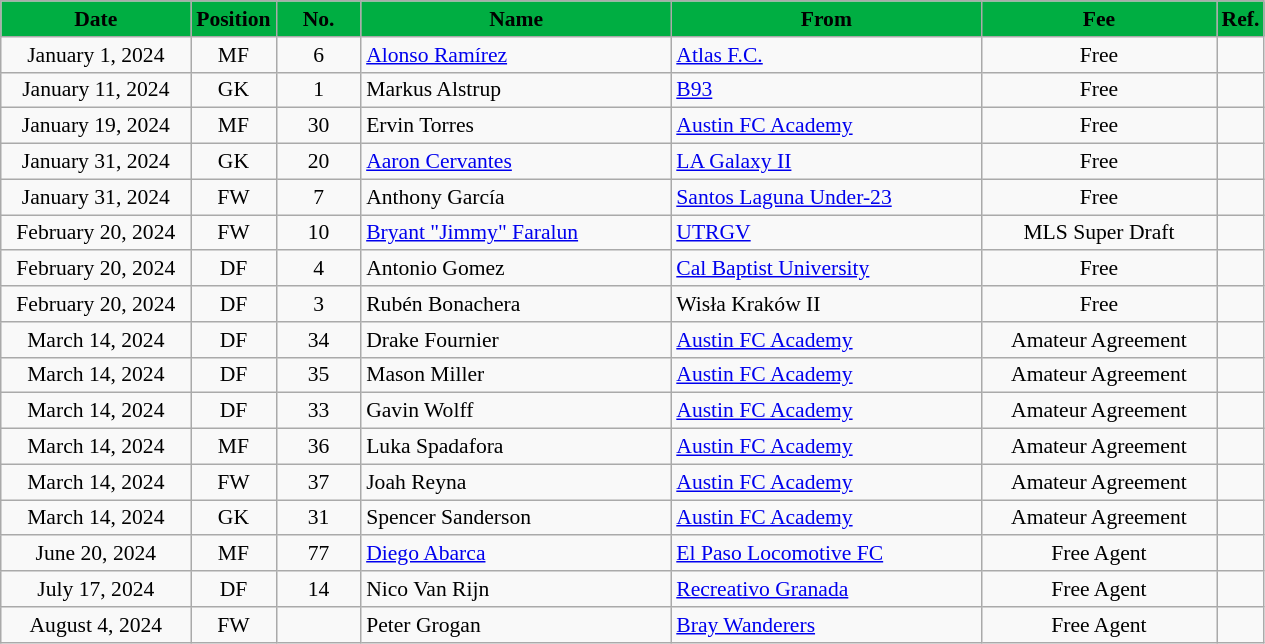<table class="wikitable" style="text-align:center; font-size:90%; ">
<tr>
<th style="background:#00AE42; color:#000000; width:120px;">Date</th>
<th style="background:#00AE42; color:#000000; width:50px;">Position</th>
<th style="background:#00AE42; color:#000000; width:50px;">No.</th>
<th style="background:#00AE42; color:#000000; width:200px;">Name</th>
<th style="background:#00AE42; color:#000000; width:200px;">From</th>
<th style="background:#00AE42; color:#000000; width:150px;">Fee</th>
<th style="background:#00AE42; color:#000000; width:25px;">Ref.</th>
</tr>
<tr>
<td>January 1, 2024</td>
<td>MF</td>
<td>6</td>
<td align="left"> <a href='#'>Alonso Ramírez</a></td>
<td align="left"> <a href='#'>Atlas F.C.</a></td>
<td>Free</td>
<td></td>
</tr>
<tr>
<td>January 11, 2024</td>
<td>GK</td>
<td>1</td>
<td align="left"> Markus Alstrup</td>
<td align="left"> <a href='#'>B93</a></td>
<td>Free</td>
<td></td>
</tr>
<tr>
<td>January 19, 2024</td>
<td>MF</td>
<td>30</td>
<td align="left"> Ervin Torres</td>
<td align="left"> <a href='#'>Austin FC Academy</a></td>
<td>Free</td>
<td></td>
</tr>
<tr>
<td>January 31, 2024</td>
<td>GK</td>
<td>20</td>
<td align="left"> <a href='#'>Aaron Cervantes</a></td>
<td align="left"> <a href='#'>LA Galaxy II</a></td>
<td>Free</td>
<td></td>
</tr>
<tr>
<td>January 31, 2024</td>
<td>FW</td>
<td>7</td>
<td align="left"> Anthony García</td>
<td align="left"> <a href='#'>Santos Laguna Under-23</a></td>
<td>Free</td>
<td></td>
</tr>
<tr>
<td>February 20, 2024</td>
<td>FW</td>
<td>10</td>
<td align="left"> <a href='#'>Bryant "Jimmy" Faralun</a></td>
<td align="left"> <a href='#'>UTRGV</a></td>
<td>MLS Super Draft</td>
<td></td>
</tr>
<tr>
<td>February 20, 2024</td>
<td>DF</td>
<td>4</td>
<td align="left"> Antonio Gomez</td>
<td align="left"> <a href='#'>Cal Baptist University</a></td>
<td>Free</td>
<td></td>
</tr>
<tr>
<td>February 20, 2024</td>
<td>DF</td>
<td>3</td>
<td align="left"> Rubén Bonachera</td>
<td align="left"> Wisła Kraków II</td>
<td>Free</td>
<td></td>
</tr>
<tr>
<td>March 14, 2024</td>
<td>DF</td>
<td>34</td>
<td align="left"> Drake Fournier</td>
<td align="left"> <a href='#'>Austin FC Academy</a></td>
<td>Amateur Agreement</td>
<td></td>
</tr>
<tr>
<td>March 14, 2024</td>
<td>DF</td>
<td>35</td>
<td align="left"> Mason Miller</td>
<td align="left"> <a href='#'>Austin FC Academy</a></td>
<td>Amateur Agreement</td>
<td></td>
</tr>
<tr>
<td>March 14, 2024</td>
<td>DF</td>
<td>33</td>
<td align="left"> Gavin Wolff</td>
<td align="left"> <a href='#'>Austin FC Academy</a></td>
<td>Amateur Agreement</td>
<td></td>
</tr>
<tr>
<td>March 14, 2024</td>
<td>MF</td>
<td>36</td>
<td align="left"> Luka Spadafora</td>
<td align="left"> <a href='#'>Austin FC Academy</a></td>
<td>Amateur Agreement</td>
<td></td>
</tr>
<tr>
<td>March 14, 2024</td>
<td>FW</td>
<td>37</td>
<td align="left"> Joah Reyna</td>
<td align="left"> <a href='#'>Austin FC Academy</a></td>
<td>Amateur Agreement</td>
<td></td>
</tr>
<tr>
<td>March 14, 2024</td>
<td>GK</td>
<td>31</td>
<td align="left"> Spencer Sanderson</td>
<td align="left"> <a href='#'>Austin FC Academy</a></td>
<td>Amateur Agreement</td>
<td></td>
</tr>
<tr>
<td>June 20, 2024</td>
<td>MF</td>
<td>77</td>
<td align="left"> <a href='#'>Diego Abarca</a></td>
<td align="left"> <a href='#'>El Paso Locomotive FC</a></td>
<td>Free Agent</td>
<td></td>
</tr>
<tr>
<td>July 17, 2024</td>
<td>DF</td>
<td>14</td>
<td align="left"> Nico Van Rijn</td>
<td align="left"> <a href='#'>Recreativo Granada</a></td>
<td>Free Agent</td>
<td></td>
</tr>
<tr>
<td>August 4, 2024</td>
<td>FW</td>
<td></td>
<td align="left"> Peter Grogan</td>
<td align="left"> <a href='#'>Bray Wanderers</a></td>
<td>Free Agent</td>
<td></td>
</tr>
</table>
